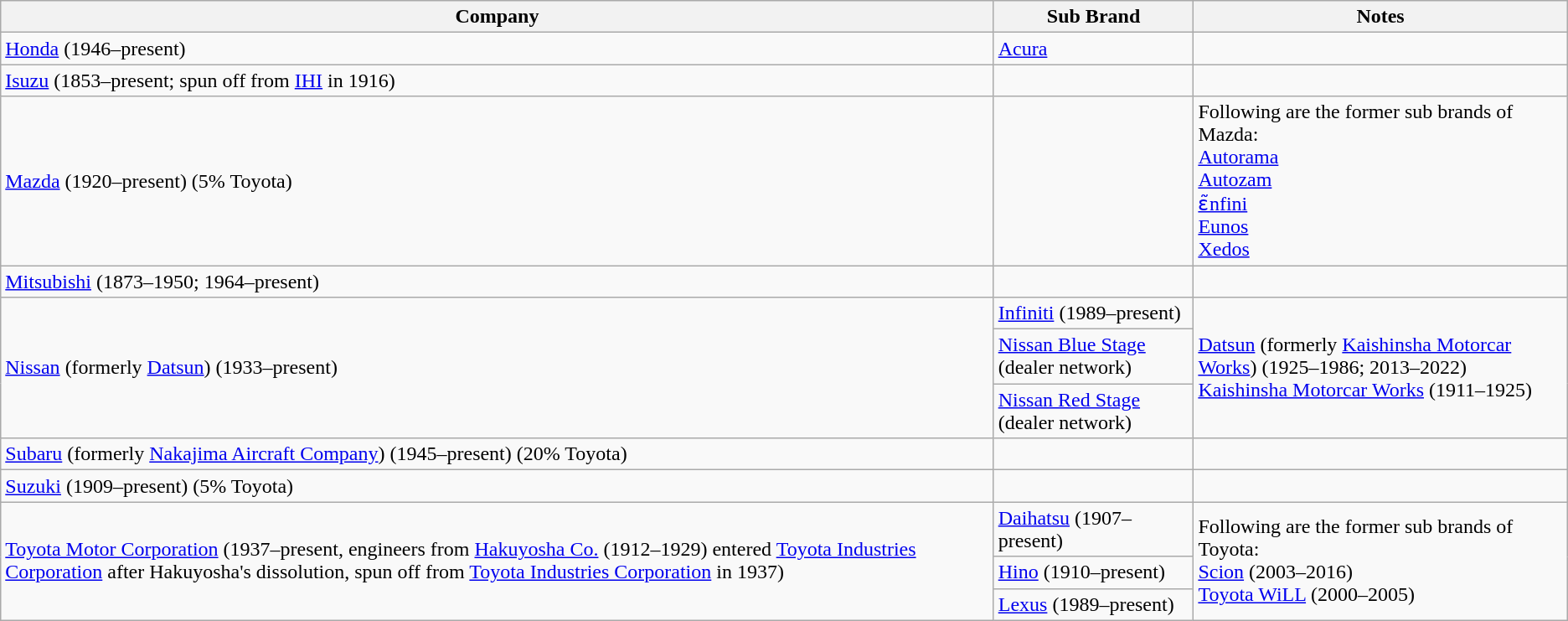<table class="wikitable sotable">
<tr>
<th>Company</th>
<th>Sub Brand</th>
<th>Notes</th>
</tr>
<tr>
<td><a href='#'>Honda</a> (1946–present)</td>
<td><a href='#'>Acura</a></td>
<td></td>
</tr>
<tr>
<td><a href='#'>Isuzu</a> (1853–present; spun off from <a href='#'>IHI</a> in 1916)</td>
<td></td>
<td></td>
</tr>
<tr>
<td><a href='#'>Mazda</a> (1920–present) (5% Toyota)</td>
<td></td>
<td>Following are the former sub brands of Mazda:<br><a href='#'>Autorama</a><br><a href='#'>Autozam</a><br><a href='#'>ɛ̃nfini</a><br><a href='#'>Eunos</a><br><a href='#'>Xedos</a></td>
</tr>
<tr>
<td><a href='#'>Mitsubishi</a> (1873–1950; 1964–present)</td>
<td></td>
<td></td>
</tr>
<tr>
<td rowspan=3><a href='#'>Nissan</a> (formerly <a href='#'>Datsun</a>) (1933–present)</td>
<td><a href='#'>Infiniti</a> (1989–present)</td>
<td rowspan=3><a href='#'>Datsun</a> (formerly <a href='#'>Kaishinsha Motorcar Works</a>) (1925–1986; 2013–2022)<br><a href='#'>Kaishinsha Motorcar Works</a> (1911–1925)</td>
</tr>
<tr>
<td><a href='#'>Nissan Blue Stage</a> (dealer network)</td>
</tr>
<tr>
<td><a href='#'>Nissan Red Stage</a> (dealer network)</td>
</tr>
<tr>
<td><a href='#'>Subaru</a> (formerly <a href='#'>Nakajima Aircraft Company</a>) (1945–present) (20% Toyota)</td>
<td></td>
<td></td>
</tr>
<tr>
<td><a href='#'>Suzuki</a> (1909–present) (5% Toyota)</td>
<td></td>
<td></td>
</tr>
<tr>
<td rowspan=3><a href='#'>Toyota Motor Corporation</a> (1937–present, engineers from <a href='#'>Hakuyosha Co.</a> (1912–1929) entered <a href='#'>Toyota Industries Corporation</a> after Hakuyosha's dissolution, spun off from <a href='#'>Toyota Industries Corporation</a> in 1937)</td>
<td><a href='#'>Daihatsu</a> (1907–present)</td>
<td rowspan=3>Following are the former sub brands of Toyota:<br> <a href='#'>Scion</a> (2003–2016) <br> <a href='#'>Toyota WiLL</a> (2000–2005)</td>
</tr>
<tr>
<td><a href='#'>Hino</a> (1910–present)</td>
</tr>
<tr>
<td><a href='#'>Lexus</a> (1989–present)</td>
</tr>
</table>
